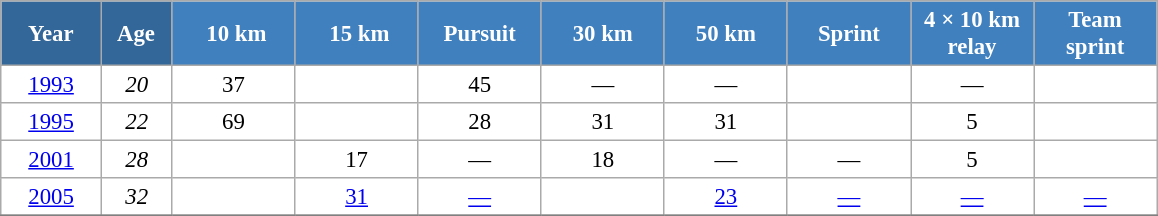<table class="wikitable" style="font-size:95%; text-align:center; border:grey solid 1px; border-collapse:collapse; background:#ffffff;">
<tr>
<th style="background-color:#369; color:white; width:60px;"> Year </th>
<th style="background-color:#369; color:white; width:40px;"> Age </th>
<th style="background-color:#4180be; color:white; width:75px;"> 10 km</th>
<th style="background-color:#4180be; color:white; width:75px;"> 15 km</th>
<th style="background-color:#4180be; color:white; width:75px;"> Pursuit </th>
<th style="background-color:#4180be; color:white; width:75px;"> 30 km </th>
<th style="background-color:#4180be; color:white; width:75px;"> 50 km </th>
<th style="background-color:#4180be; color:white; width:75px;"> Sprint </th>
<th style="background-color:#4180be; color:white; width:75px;"> 4 × 10 km <br> relay </th>
<th style="background-color:#4180be; color:white; width:75px;"> Team <br> sprint </th>
</tr>
<tr>
<td><a href='#'>1993</a></td>
<td><em>20</em></td>
<td>37</td>
<td></td>
<td>45</td>
<td>—</td>
<td>—</td>
<td></td>
<td>—</td>
<td></td>
</tr>
<tr>
<td><a href='#'>1995</a></td>
<td><em>22</em></td>
<td>69</td>
<td></td>
<td>28</td>
<td>31</td>
<td>31</td>
<td></td>
<td>5</td>
<td></td>
</tr>
<tr>
<td><a href='#'>2001</a></td>
<td><em>28</em></td>
<td></td>
<td>17</td>
<td>—</td>
<td>18</td>
<td>—</td>
<td>—</td>
<td>5</td>
<td></td>
</tr>
<tr>
<td><a href='#'>2005</a></td>
<td><em>32</em></td>
<td></td>
<td><a href='#'>31</a></td>
<td><a href='#'>—</a></td>
<td></td>
<td><a href='#'>23</a></td>
<td><a href='#'>—</a></td>
<td><a href='#'>—</a></td>
<td><a href='#'>—</a></td>
</tr>
<tr>
</tr>
</table>
